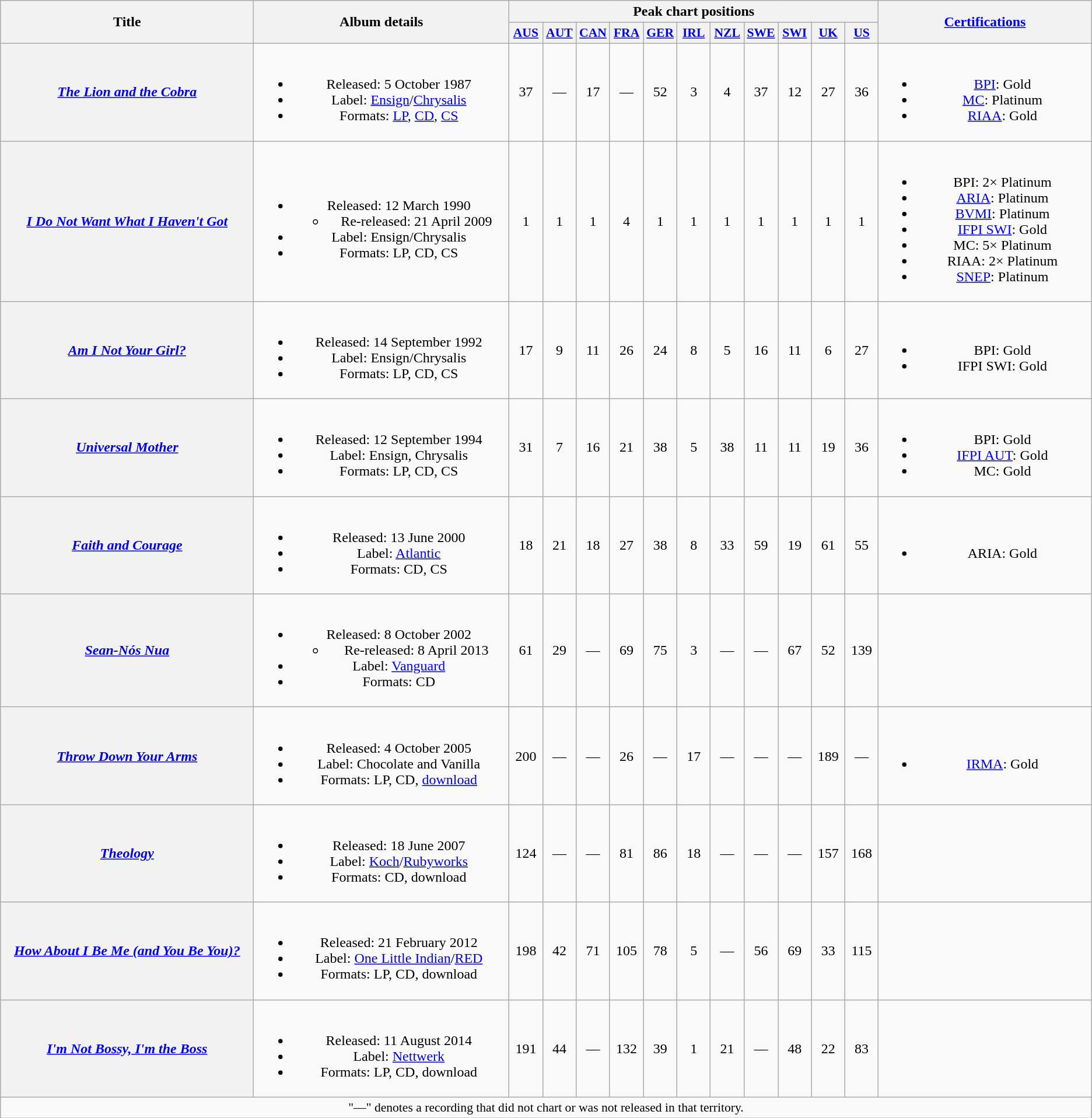<table class="wikitable plainrowheaders" style="text-align:center;" border="1">
<tr>
<th scope="col" rowspan="2" style="width:18em;">Title</th>
<th scope="col" rowspan="2" style="width:18em;">Album details</th>
<th scope="col" colspan="11">Peak chart positions</th>
<th scope="col" rowspan="2" style="width:15em;"><a href='#'>Certifications</a></th>
</tr>
<tr>
<th scope="col" style="width:2.2em;font-size:90%;"><a href='#'>AUS</a><br></th>
<th scope="col" style="width:2.2em;font-size:90%;"><a href='#'>AUT</a><br></th>
<th scope="col" style="width:2.2em;font-size:90%;"><a href='#'>CAN</a><br></th>
<th scope="col" style="width:2.2em;font-size:90%;"><a href='#'>FRA</a><br></th>
<th scope="col" style="width:2.2em;font-size:90%;"><a href='#'>GER</a><br></th>
<th scope="col" style="width:2.2em;font-size:90%;"><a href='#'>IRL</a><br></th>
<th scope="col" style="width:2.2em;font-size:90%;"><a href='#'>NZL</a><br></th>
<th scope="col" style="width:2.2em;font-size:90%;"><a href='#'>SWE</a><br></th>
<th scope="col" style="width:2.2em;font-size:90%;"><a href='#'>SWI</a><br></th>
<th scope="col" style="width:2.2em;font-size:90%;"><a href='#'>UK</a><br></th>
<th scope="col" style="width:2.2em;font-size:90%;"><a href='#'>US</a><br></th>
</tr>
<tr>
<th scope="row"><em><a href='#'>The Lion and the Cobra</a></em></th>
<td><br><ul><li>Released: 5 October 1987</li><li>Label: <a href='#'>Ensign</a>/<a href='#'>Chrysalis</a></li><li>Formats: <a href='#'>LP</a>, <a href='#'>CD</a>, <a href='#'>CS</a></li></ul></td>
<td>37</td>
<td>—</td>
<td>17</td>
<td>—</td>
<td>52</td>
<td>3</td>
<td>4</td>
<td>37</td>
<td>12</td>
<td>27</td>
<td>36</td>
<td><br><ul><li><a href='#'>BPI</a>: Gold</li><li><a href='#'>MC</a>: Platinum</li><li><a href='#'>RIAA</a>: Gold</li></ul></td>
</tr>
<tr>
<th scope="row"><em><a href='#'>I Do Not Want What I Haven't Got</a></em></th>
<td><br><ul><li>Released: 12 March 1990<ul><li>Re-released: 21 April 2009</li></ul></li><li>Label: Ensign/Chrysalis</li><li>Formats: LP, CD, CS</li></ul></td>
<td>1</td>
<td>1</td>
<td>1</td>
<td>4</td>
<td>1</td>
<td>1</td>
<td>1</td>
<td>1</td>
<td>1</td>
<td>1</td>
<td>1</td>
<td><br><ul><li>BPI: 2× Platinum</li><li><a href='#'>ARIA</a>: Platinum</li><li><a href='#'>BVMI</a>: Platinum</li><li><a href='#'>IFPI SWI</a>: Gold</li><li>MC: 5× Platinum</li><li>RIAA: 2× Platinum</li><li><a href='#'>SNEP</a>: Platinum</li></ul></td>
</tr>
<tr>
<th scope="row"><em><a href='#'>Am I Not Your Girl?</a></em></th>
<td><br><ul><li>Released: 14 September 1992</li><li>Label: Ensign/Chrysalis</li><li>Formats: LP, CD, CS</li></ul></td>
<td>17</td>
<td>9</td>
<td>11</td>
<td>26</td>
<td>24</td>
<td>8</td>
<td>5</td>
<td>16</td>
<td>11</td>
<td>6</td>
<td>27</td>
<td><br><ul><li>BPI: Gold</li><li>IFPI SWI: Gold</li></ul></td>
</tr>
<tr>
<th scope="row"><em><a href='#'>Universal Mother</a></em></th>
<td><br><ul><li>Released: 12 September 1994</li><li>Label: Ensign, Chrysalis</li><li>Formats: LP, CD, CS</li></ul></td>
<td>31</td>
<td>7</td>
<td>16</td>
<td>21</td>
<td>38</td>
<td>5</td>
<td>38</td>
<td>11</td>
<td>11</td>
<td>19</td>
<td>36</td>
<td><br><ul><li>BPI: Gold</li><li><a href='#'>IFPI AUT</a>: Gold</li><li>MC: Gold</li></ul></td>
</tr>
<tr>
<th scope="row"><em><a href='#'>Faith and Courage</a></em></th>
<td><br><ul><li>Released: 13 June 2000</li><li>Label: <a href='#'>Atlantic</a></li><li>Formats: CD, CS</li></ul></td>
<td>18</td>
<td>21</td>
<td>18</td>
<td>27</td>
<td>38</td>
<td>8</td>
<td>33</td>
<td>59</td>
<td>19</td>
<td>61</td>
<td>55</td>
<td><br><ul><li>ARIA: Gold</li></ul></td>
</tr>
<tr>
<th scope="row"><em><a href='#'>Sean-Nós Nua</a></em></th>
<td><br><ul><li>Released: 8 October 2002<ul><li>Re-released: 8 April 2013</li></ul></li><li>Label: <a href='#'>Vanguard</a></li><li>Formats: CD</li></ul></td>
<td>61</td>
<td>29</td>
<td>—</td>
<td>69</td>
<td>75</td>
<td>3</td>
<td>—</td>
<td>—</td>
<td>67</td>
<td>52</td>
<td>139</td>
<td></td>
</tr>
<tr>
<th scope="row"><em><a href='#'>Throw Down Your Arms</a></em></th>
<td><br><ul><li>Released: 4 October 2005</li><li>Label: Chocolate and Vanilla</li><li>Formats: LP, CD, <a href='#'>download</a></li></ul></td>
<td>200</td>
<td>—</td>
<td>—</td>
<td>26</td>
<td>—</td>
<td>17</td>
<td>—</td>
<td>—</td>
<td>—</td>
<td>189</td>
<td>—</td>
<td><br><ul><li><a href='#'>IRMA</a>: Gold</li></ul></td>
</tr>
<tr>
<th scope="row"><em><a href='#'>Theology</a></em></th>
<td><br><ul><li>Released: 18 June 2007</li><li>Label: <a href='#'>Koch</a>/<a href='#'>Rubyworks</a></li><li>Formats: CD, download</li></ul></td>
<td>124</td>
<td>—</td>
<td>—</td>
<td>81</td>
<td>86</td>
<td>18</td>
<td>—</td>
<td>—</td>
<td>—</td>
<td>157</td>
<td>168</td>
<td></td>
</tr>
<tr>
<th scope="row"><em><a href='#'>How About I Be Me (and You Be You)?</a></em></th>
<td><br><ul><li>Released: 21 February 2012</li><li>Label: <a href='#'>One Little Indian</a>/<a href='#'>RED</a></li><li>Formats: LP, CD, download</li></ul></td>
<td>198</td>
<td>42</td>
<td>71</td>
<td>105</td>
<td>78</td>
<td>5</td>
<td>—</td>
<td>56</td>
<td>69</td>
<td>33</td>
<td>115</td>
<td></td>
</tr>
<tr>
<th scope="row"><em><a href='#'>I'm Not Bossy, I'm the Boss</a></em></th>
<td><br><ul><li>Released: 11 August 2014</li><li>Label: <a href='#'>Nettwerk</a></li><li>Formats: LP, CD, download</li></ul></td>
<td>191</td>
<td>44</td>
<td>—</td>
<td>132</td>
<td>39</td>
<td>1</td>
<td>21</td>
<td>—</td>
<td>48</td>
<td>22</td>
<td>83</td>
<td></td>
</tr>
<tr>
<td colspan="14" style="font-size:90%">"—" denotes a recording that did not chart or was not released in that territory.</td>
</tr>
</table>
